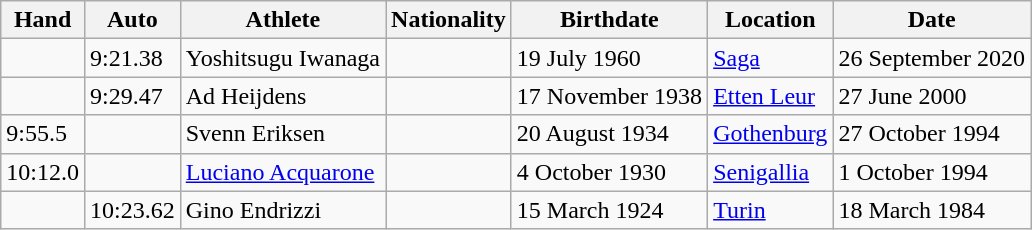<table class="wikitable">
<tr>
<th>Hand</th>
<th>Auto</th>
<th>Athlete</th>
<th>Nationality</th>
<th>Birthdate</th>
<th>Location</th>
<th>Date</th>
</tr>
<tr>
<td></td>
<td>9:21.38</td>
<td>Yoshitsugu Iwanaga</td>
<td></td>
<td>19 July 1960</td>
<td><a href='#'>Saga</a></td>
<td>26 September 2020</td>
</tr>
<tr>
<td></td>
<td>9:29.47</td>
<td>Ad Heijdens</td>
<td></td>
<td>17 November 1938</td>
<td><a href='#'>Etten Leur</a></td>
<td>27 June 2000</td>
</tr>
<tr>
<td>9:55.5</td>
<td></td>
<td>Svenn Eriksen</td>
<td></td>
<td>20 August 1934</td>
<td><a href='#'>Gothenburg</a></td>
<td>27 October 1994</td>
</tr>
<tr>
<td>10:12.0</td>
<td></td>
<td><a href='#'>Luciano Acquarone</a></td>
<td></td>
<td>4 October 1930</td>
<td><a href='#'>Senigallia</a></td>
<td>1 October 1994</td>
</tr>
<tr>
<td></td>
<td>10:23.62</td>
<td>Gino Endrizzi</td>
<td></td>
<td>15 March 1924</td>
<td><a href='#'>Turin</a></td>
<td>18 March 1984</td>
</tr>
</table>
